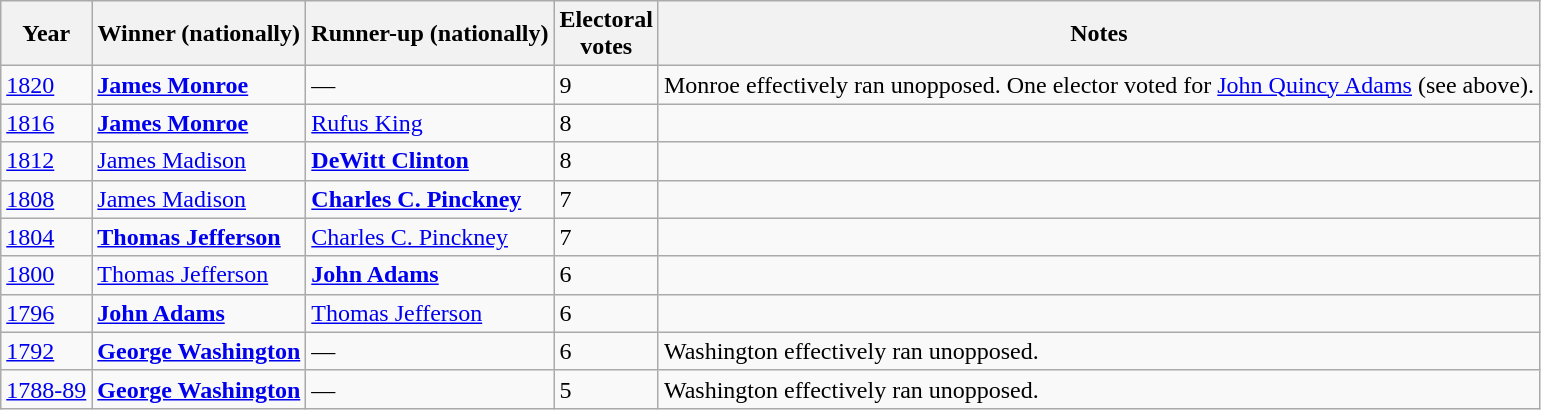<table class="wikitable sortable">
<tr>
<th data-sort-type="number">Year</th>
<th>Winner (nationally)</th>
<th>Runner-up (nationally)</th>
<th data-sort-type="number">Electoral<br>votes</th>
<th class="unsortable">Notes</th>
</tr>
<tr>
<td><a href='#'>1820</a></td>
<td><strong><a href='#'>James Monroe</a></strong></td>
<td>—</td>
<td>9</td>
<td>Monroe effectively ran unopposed. One elector voted for <a href='#'>John Quincy Adams</a> (see above).</td>
</tr>
<tr>
<td><a href='#'>1816</a></td>
<td><strong><a href='#'>James Monroe</a></strong></td>
<td><a href='#'>Rufus King</a></td>
<td>8</td>
<td></td>
</tr>
<tr>
<td><a href='#'>1812</a></td>
<td><a href='#'>James Madison</a></td>
<td><strong><a href='#'>DeWitt Clinton</a></strong></td>
<td>8</td>
<td></td>
</tr>
<tr>
<td><a href='#'>1808</a></td>
<td><a href='#'>James Madison</a></td>
<td><strong><a href='#'>Charles C. Pinckney</a></strong></td>
<td>7</td>
<td></td>
</tr>
<tr>
<td><a href='#'>1804</a></td>
<td><strong><a href='#'>Thomas Jefferson</a></strong></td>
<td><a href='#'>Charles C. Pinckney</a></td>
<td>7</td>
<td></td>
</tr>
<tr>
<td><a href='#'>1800</a></td>
<td><a href='#'>Thomas Jefferson</a></td>
<td><strong><a href='#'>John Adams</a></strong></td>
<td>6</td>
<td></td>
</tr>
<tr>
<td><a href='#'>1796</a></td>
<td><strong><a href='#'>John Adams</a></strong></td>
<td><a href='#'>Thomas Jefferson</a></td>
<td>6</td>
<td></td>
</tr>
<tr>
<td><a href='#'>1792</a></td>
<td><strong><a href='#'>George Washington</a></strong></td>
<td>—</td>
<td>6</td>
<td>Washington effectively ran unopposed.</td>
</tr>
<tr>
<td><a href='#'>1788-89</a></td>
<td><strong><a href='#'>George Washington</a></strong></td>
<td>—</td>
<td>5</td>
<td>Washington effectively ran unopposed.</td>
</tr>
</table>
